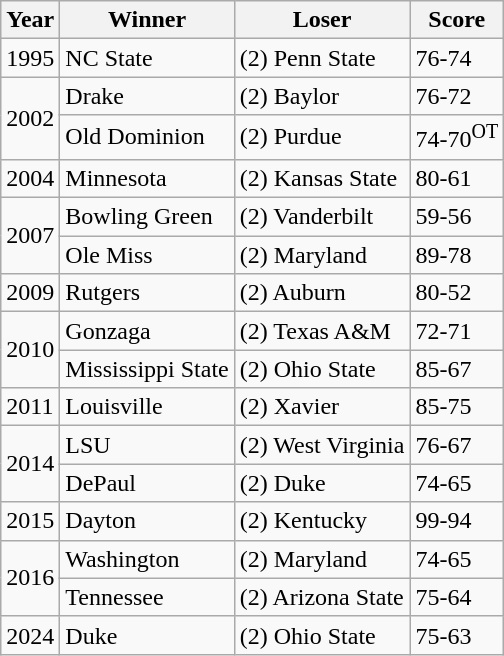<table class="wikitable">
<tr>
<th>Year</th>
<th>Winner</th>
<th>Loser</th>
<th>Score</th>
</tr>
<tr>
<td>1995</td>
<td>NC State</td>
<td>(2) Penn State</td>
<td>76-74</td>
</tr>
<tr>
<td rowspan="2">2002</td>
<td>Drake</td>
<td>(2) Baylor</td>
<td>76-72</td>
</tr>
<tr>
<td>Old Dominion</td>
<td>(2) Purdue</td>
<td>74-70<sup>OT</sup></td>
</tr>
<tr>
<td>2004</td>
<td>Minnesota</td>
<td>(2) Kansas State</td>
<td>80-61</td>
</tr>
<tr>
<td rowspan="2">2007</td>
<td>Bowling Green</td>
<td>(2) Vanderbilt</td>
<td>59-56</td>
</tr>
<tr>
<td>Ole Miss</td>
<td>(2) Maryland</td>
<td>89-78</td>
</tr>
<tr>
<td>2009</td>
<td>Rutgers</td>
<td>(2) Auburn</td>
<td>80-52</td>
</tr>
<tr>
<td rowspan="2">2010</td>
<td>Gonzaga</td>
<td>(2) Texas A&M</td>
<td>72-71</td>
</tr>
<tr>
<td>Mississippi State</td>
<td>(2) Ohio State</td>
<td>85-67</td>
</tr>
<tr>
<td>2011</td>
<td>Louisville</td>
<td>(2) Xavier</td>
<td>85-75</td>
</tr>
<tr>
<td rowspan="2">2014</td>
<td>LSU</td>
<td>(2) West Virginia</td>
<td>76-67</td>
</tr>
<tr>
<td>DePaul</td>
<td>(2) Duke</td>
<td>74-65</td>
</tr>
<tr>
<td>2015</td>
<td>Dayton</td>
<td>(2) Kentucky</td>
<td>99-94</td>
</tr>
<tr>
<td rowspan="2">2016</td>
<td>Washington</td>
<td>(2) Maryland</td>
<td>74-65</td>
</tr>
<tr>
<td>Tennessee</td>
<td>(2) Arizona State</td>
<td>75-64</td>
</tr>
<tr>
<td>2024</td>
<td>Duke</td>
<td>(2) Ohio State</td>
<td>75-63</td>
</tr>
</table>
